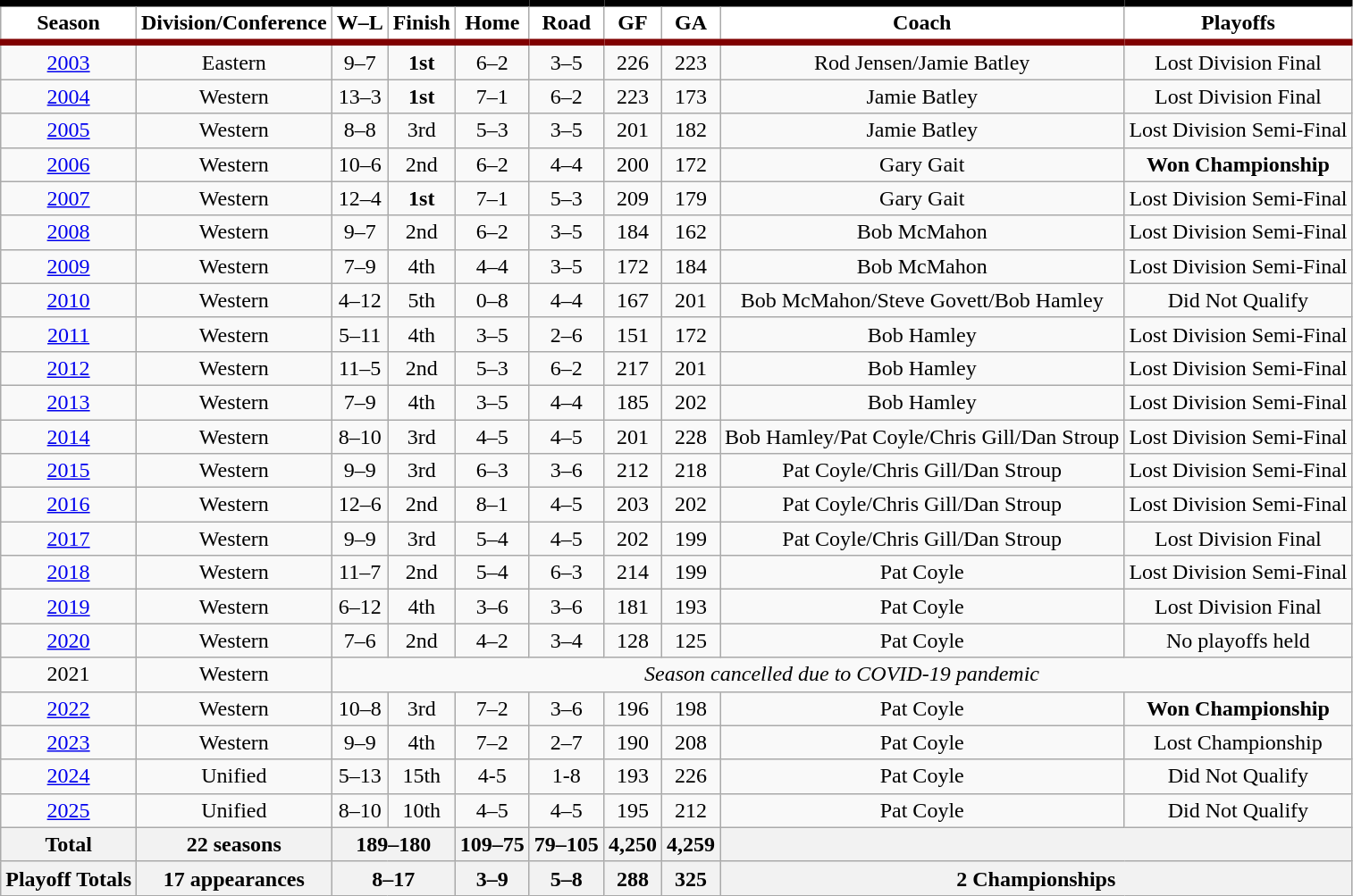<table class="wikitable" style="text-align:center">
<tr>
<th style="background:#FFFFFF;border-top:black 5px solid;border-bottom:Maroon 5px solid;">Season</th>
<th style="background:#FFFFFF;border-top:black 5px solid;border-bottom:Maroon 5px solid;">Division/Conference</th>
<th style="background:#FFFFFF;border-top:black 5px solid;border-bottom:Maroon 5px solid;">W–L</th>
<th style="background:#FFFFFF;border-top:black 5px solid;border-bottom:Maroon 5px solid;">Finish</th>
<th style="background:#FFFFFF;border-top:black 5px solid;border-bottom:Maroon 5px solid;">Home</th>
<th style="background:#FFFFFF;border-top:black 5px solid;border-bottom:Maroon 5px solid;">Road</th>
<th style="background:#FFFFFF;border-top:black 5px solid;border-bottom:Maroon 5px solid;">GF</th>
<th style="background:#FFFFFF;border-top:black 5px solid;border-bottom:Maroon 5px solid;">GA</th>
<th style="background:#FFFFFF;border-top:black 5px solid;border-bottom:Maroon 5px solid;">Coach</th>
<th style="background:#FFFFFF;border-top:black 5px solid;border-bottom:Maroon 5px solid;">Playoffs</th>
</tr>
<tr>
<td><a href='#'>2003</a></td>
<td>Eastern</td>
<td>9–7</td>
<td><strong>1st</strong></td>
<td>6–2</td>
<td>3–5</td>
<td>226</td>
<td>223</td>
<td>Rod Jensen/Jamie Batley</td>
<td>Lost Division Final</td>
</tr>
<tr>
<td><a href='#'>2004</a></td>
<td>Western</td>
<td>13–3</td>
<td><strong>1st</strong></td>
<td>7–1</td>
<td>6–2</td>
<td>223</td>
<td>173</td>
<td>Jamie Batley</td>
<td>Lost Division Final</td>
</tr>
<tr>
<td><a href='#'>2005</a></td>
<td>Western</td>
<td>8–8</td>
<td>3rd</td>
<td>5–3</td>
<td>3–5</td>
<td>201</td>
<td>182</td>
<td>Jamie Batley</td>
<td>Lost Division Semi-Final</td>
</tr>
<tr>
<td><a href='#'>2006</a></td>
<td>Western</td>
<td>10–6</td>
<td>2nd</td>
<td>6–2</td>
<td>4–4</td>
<td>200</td>
<td>172</td>
<td>Gary Gait</td>
<td><strong>Won Championship</strong></td>
</tr>
<tr>
<td><a href='#'>2007</a></td>
<td>Western</td>
<td>12–4</td>
<td><strong>1st</strong></td>
<td>7–1</td>
<td>5–3</td>
<td>209</td>
<td>179</td>
<td>Gary Gait</td>
<td>Lost Division Semi-Final</td>
</tr>
<tr>
<td><a href='#'>2008</a></td>
<td>Western</td>
<td>9–7</td>
<td>2nd</td>
<td>6–2</td>
<td>3–5</td>
<td>184</td>
<td>162</td>
<td>Bob McMahon</td>
<td>Lost Division Semi-Final</td>
</tr>
<tr>
<td><a href='#'>2009</a></td>
<td>Western</td>
<td>7–9</td>
<td>4th</td>
<td>4–4</td>
<td>3–5</td>
<td>172</td>
<td>184</td>
<td>Bob McMahon</td>
<td>Lost Division Semi-Final</td>
</tr>
<tr>
<td><a href='#'>2010</a></td>
<td>Western</td>
<td>4–12</td>
<td>5th</td>
<td>0–8</td>
<td>4–4</td>
<td>167</td>
<td>201</td>
<td>Bob McMahon/Steve Govett/Bob Hamley</td>
<td>Did Not Qualify</td>
</tr>
<tr>
<td><a href='#'>2011</a></td>
<td>Western</td>
<td>5–11</td>
<td>4th</td>
<td>3–5</td>
<td>2–6</td>
<td>151</td>
<td>172</td>
<td>Bob Hamley</td>
<td>Lost Division Semi-Final</td>
</tr>
<tr>
<td><a href='#'>2012</a></td>
<td>Western</td>
<td>11–5</td>
<td>2nd</td>
<td>5–3</td>
<td>6–2</td>
<td>217</td>
<td>201</td>
<td>Bob Hamley</td>
<td>Lost Division Semi-Final</td>
</tr>
<tr>
<td><a href='#'>2013</a></td>
<td>Western</td>
<td>7–9</td>
<td>4th</td>
<td>3–5</td>
<td>4–4</td>
<td>185</td>
<td>202</td>
<td>Bob Hamley</td>
<td>Lost Division Semi-Final</td>
</tr>
<tr>
<td><a href='#'>2014</a></td>
<td>Western</td>
<td>8–10</td>
<td>3rd</td>
<td>4–5</td>
<td>4–5</td>
<td>201</td>
<td>228</td>
<td>Bob Hamley/Pat Coyle/Chris Gill/Dan Stroup</td>
<td>Lost Division Semi-Final</td>
</tr>
<tr>
<td><a href='#'>2015</a></td>
<td>Western</td>
<td>9–9</td>
<td>3rd</td>
<td>6–3</td>
<td>3–6</td>
<td>212</td>
<td>218</td>
<td>Pat Coyle/Chris Gill/Dan Stroup</td>
<td>Lost Division Semi-Final</td>
</tr>
<tr>
<td><a href='#'>2016</a></td>
<td>Western</td>
<td>12–6</td>
<td>2nd</td>
<td>8–1</td>
<td>4–5</td>
<td>203</td>
<td>202</td>
<td>Pat Coyle/Chris Gill/Dan Stroup</td>
<td>Lost Division Semi-Final</td>
</tr>
<tr>
<td><a href='#'>2017</a></td>
<td>Western</td>
<td>9–9</td>
<td>3rd</td>
<td>5–4</td>
<td>4–5</td>
<td>202</td>
<td>199</td>
<td>Pat Coyle/Chris Gill/Dan Stroup</td>
<td>Lost Division Final</td>
</tr>
<tr>
<td><a href='#'>2018</a></td>
<td>Western</td>
<td>11–7</td>
<td>2nd</td>
<td>5–4</td>
<td>6–3</td>
<td>214</td>
<td>199</td>
<td>Pat Coyle</td>
<td>Lost Division Semi-Final</td>
</tr>
<tr>
<td><a href='#'>2019</a></td>
<td>Western</td>
<td>6–12</td>
<td>4th</td>
<td>3–6</td>
<td>3–6</td>
<td>181</td>
<td>193</td>
<td>Pat Coyle</td>
<td>Lost Division Final</td>
</tr>
<tr>
<td><a href='#'>2020</a></td>
<td>Western</td>
<td>7–6</td>
<td>2nd</td>
<td>4–2</td>
<td>3–4</td>
<td>128</td>
<td>125</td>
<td>Pat Coyle</td>
<td>No playoffs held</td>
</tr>
<tr>
<td>2021</td>
<td>Western</td>
<td colspan="8"><em>Season cancelled due to COVID-19 pandemic</em></td>
</tr>
<tr>
<td><a href='#'>2022</a></td>
<td>Western</td>
<td>10–8</td>
<td>3rd</td>
<td>7–2</td>
<td>3–6</td>
<td>196</td>
<td>198</td>
<td>Pat Coyle</td>
<td><strong>Won Championship</strong></td>
</tr>
<tr>
<td><a href='#'>2023</a></td>
<td>Western</td>
<td>9–9</td>
<td>4th</td>
<td>7–2</td>
<td>2–7</td>
<td>190</td>
<td>208</td>
<td>Pat Coyle</td>
<td>Lost Championship</td>
</tr>
<tr>
<td><a href='#'>2024</a></td>
<td>Unified</td>
<td>5–13</td>
<td>15th</td>
<td>4-5</td>
<td>1-8</td>
<td>193</td>
<td>226</td>
<td>Pat Coyle</td>
<td>Did Not Qualify</td>
</tr>
<tr>
<td><a href='#'>2025</a></td>
<td>Unified</td>
<td>8–10</td>
<td>10th</td>
<td>4–5</td>
<td>4–5</td>
<td>195</td>
<td>212</td>
<td>Pat Coyle</td>
<td>Did Not Qualify</td>
</tr>
<tr>
<th>Total</th>
<th>22 seasons</th>
<th colspan="2">189–180</th>
<th>109–75</th>
<th>79–105</th>
<th>4,250</th>
<th>4,259</th>
<th colspan="2"></th>
</tr>
<tr>
<th>Playoff Totals</th>
<th>17 appearances</th>
<th colspan="2">8–17</th>
<th>3–9</th>
<th>5–8</th>
<th>288</th>
<th>325</th>
<th colspan="2">2 Championships</th>
</tr>
</table>
